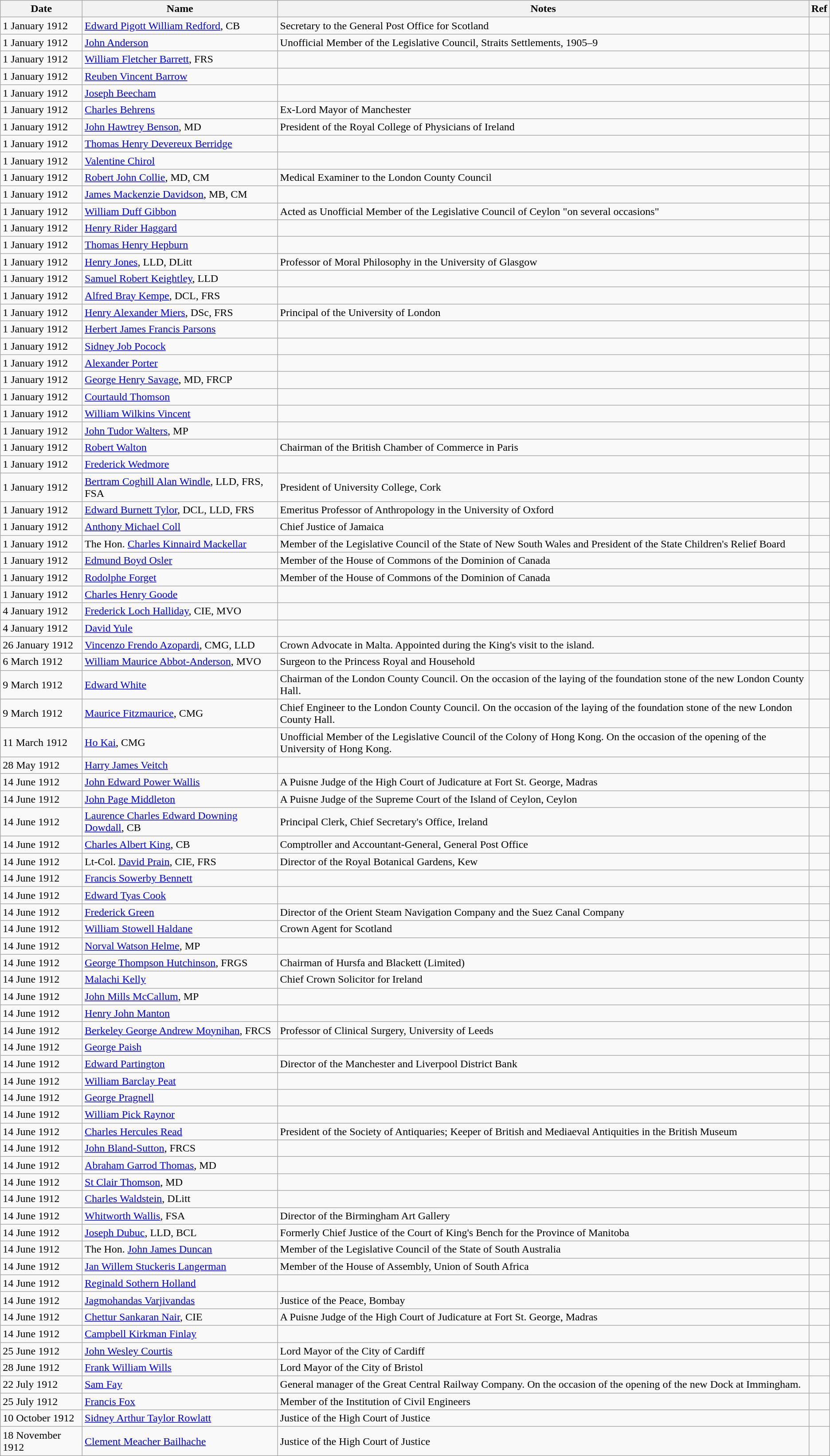<table class="wikitable">
<tr>
<th>Date</th>
<th>Name</th>
<th>Notes</th>
<th>Ref</th>
</tr>
<tr>
<td>1 January 1912</td>
<td><a href='#'>Edward Pigott William Redford</a>, CB</td>
<td>Secretary to the General Post Office for Scotland</td>
<td></td>
</tr>
<tr>
<td>1 January 1912</td>
<td><a href='#'>John Anderson</a></td>
<td>Unofficial Member of the Legislative Council, Straits Settlements, 1905–9</td>
<td></td>
</tr>
<tr>
<td>1 January 1912</td>
<td><a href='#'>William Fletcher Barrett</a>, FRS</td>
<td></td>
<td></td>
</tr>
<tr>
<td>1 January 1912</td>
<td><a href='#'>Reuben Vincent Barrow</a></td>
<td></td>
<td></td>
</tr>
<tr>
<td>1 January 1912</td>
<td><a href='#'>Joseph Beecham</a></td>
<td></td>
<td></td>
</tr>
<tr>
<td>1 January 1912</td>
<td><a href='#'>Charles Behrens</a></td>
<td>Ex-Lord Mayor of Manchester</td>
<td></td>
</tr>
<tr>
<td>1 January 1912</td>
<td><a href='#'>John Hawtrey Benson</a>, MD</td>
<td>President of the Royal College of Physicians of Ireland</td>
<td></td>
</tr>
<tr>
<td>1 January 1912</td>
<td><a href='#'>Thomas Henry Devereux Berridge</a></td>
<td></td>
<td></td>
</tr>
<tr>
<td>1 January 1912</td>
<td><a href='#'>Valentine Chirol</a></td>
<td></td>
<td></td>
</tr>
<tr>
<td>1 January 1912</td>
<td><a href='#'>Robert John Collie</a>, MD, CM</td>
<td>Medical Examiner to the London County Council</td>
<td></td>
</tr>
<tr>
<td>1 January 1912</td>
<td><a href='#'>James Mackenzie Davidson</a>, MB, CM</td>
<td></td>
<td></td>
</tr>
<tr>
<td>1 January 1912</td>
<td><a href='#'>William Duff Gibbon</a></td>
<td>Acted as Unofficial Member of the Legislative Council of Ceylon "on several occasions"</td>
<td></td>
</tr>
<tr>
<td>1 January 1912</td>
<td><a href='#'>Henry Rider Haggard</a></td>
<td></td>
<td></td>
</tr>
<tr>
<td>1 January 1912</td>
<td><a href='#'>Thomas Henry Hepburn</a></td>
<td></td>
<td></td>
</tr>
<tr>
<td>1 January 1912</td>
<td><a href='#'>Henry Jones</a>, LLD, DLitt</td>
<td>Professor of Moral Philosophy in the University of Glasgow</td>
<td></td>
</tr>
<tr>
<td>1 January 1912</td>
<td><a href='#'>Samuel Robert Keightley</a>, LLD</td>
<td></td>
<td></td>
</tr>
<tr>
<td>1 January 1912</td>
<td><a href='#'>Alfred Bray Kempe</a>, DCL, FRS</td>
<td></td>
<td></td>
</tr>
<tr>
<td>1 January 1912</td>
<td><a href='#'>Henry Alexander Miers</a>, DSc, FRS</td>
<td>Principal of the University of London</td>
<td></td>
</tr>
<tr>
<td>1 January 1912</td>
<td><a href='#'>Herbert James Francis Parsons</a></td>
<td></td>
<td></td>
</tr>
<tr>
<td>1 January 1912</td>
<td><a href='#'>Sidney Job Pocock</a></td>
<td></td>
<td></td>
</tr>
<tr>
<td>1 January 1912</td>
<td><a href='#'>Alexander Porter</a></td>
<td></td>
<td></td>
</tr>
<tr>
<td>1 January 1912</td>
<td><a href='#'>George Henry Savage</a>, MD, FRCP</td>
<td></td>
<td></td>
</tr>
<tr>
<td>1 January 1912</td>
<td><a href='#'>Courtauld Thomson</a></td>
<td></td>
<td></td>
</tr>
<tr>
<td>1 January 1912</td>
<td><a href='#'>William Wilkins Vincent</a></td>
<td></td>
<td></td>
</tr>
<tr>
<td>1 January 1912</td>
<td><a href='#'>John Tudor Walters</a>, MP</td>
<td></td>
<td></td>
</tr>
<tr>
<td>1 January 1912</td>
<td><a href='#'>Robert Walton</a></td>
<td>Chairman of the British Chamber of Commerce in Paris</td>
<td></td>
</tr>
<tr>
<td>1 January 1912</td>
<td><a href='#'>Frederick Wedmore</a></td>
<td></td>
<td></td>
</tr>
<tr>
<td>1 January 1912</td>
<td><a href='#'>Bertram Coghill Alan Windle</a>, LLD, FRS, FSA</td>
<td>President of University College, Cork</td>
<td></td>
</tr>
<tr>
<td>1 January 1912</td>
<td><a href='#'>Edward Burnett Tylor</a>, DCL, LLD, FRS</td>
<td>Emeritus Professor of Anthropology in the University of Oxford</td>
<td></td>
</tr>
<tr>
<td>1 January 1912</td>
<td><a href='#'>Anthony Michael Coll</a></td>
<td>Chief Justice of Jamaica</td>
<td></td>
</tr>
<tr>
<td>1 January 1912</td>
<td>The Hon. <a href='#'>Charles Kinnaird Mackellar</a></td>
<td>Member of the Legislative Council of the State of New South Wales and President of the State Children's Relief Board</td>
<td></td>
</tr>
<tr>
<td>1 January 1912</td>
<td><a href='#'>Edmund Boyd Osler</a></td>
<td>Member of the House of Commons of the Dominion of Canada</td>
<td></td>
</tr>
<tr>
<td>1 January 1912</td>
<td><a href='#'>Rodolphe Forget</a></td>
<td>Member of the House of Commons of the Dominion of Canada</td>
<td></td>
</tr>
<tr>
<td>1 January 1912</td>
<td><a href='#'>Charles Henry Goode</a></td>
<td></td>
<td></td>
</tr>
<tr>
<td>4 January 1912</td>
<td><a href='#'>Frederick Loch Halliday</a>, CIE, MVO</td>
<td></td>
<td></td>
</tr>
<tr>
<td>4 January 1912</td>
<td><a href='#'>David Yule</a></td>
<td></td>
<td></td>
</tr>
<tr>
<td>26 January 1912</td>
<td><a href='#'>Vincenzo Frendo Azopardi</a>, CMG, LLD</td>
<td>Crown Advocate in Malta. Appointed during the King's visit to the island.</td>
<td></td>
</tr>
<tr>
<td>6 March 1912</td>
<td><a href='#'>William Maurice Abbot-Anderson</a>, MVO</td>
<td>Surgeon to the Princess Royal and Household</td>
<td></td>
</tr>
<tr>
<td>9 March 1912</td>
<td><a href='#'>Edward White</a></td>
<td>Chairman of the London County Council. On the occasion of the laying of the foundation stone of the new London County Hall.</td>
<td></td>
</tr>
<tr>
<td>9 March 1912</td>
<td><a href='#'>Maurice Fitzmaurice</a>, CMG</td>
<td>Chief Engineer to the London County Council. On the occasion of the laying of the foundation stone of the new London County Hall.</td>
<td></td>
</tr>
<tr>
<td>11 March 1912</td>
<td><a href='#'>Ho Kai</a>, CMG</td>
<td>Unofficial Member of the Legislative Council of the Colony of Hong Kong. On the occasion of the opening of the University of Hong Kong.</td>
<td></td>
</tr>
<tr>
<td>28 May 1912</td>
<td><a href='#'>Harry James Veitch</a></td>
<td></td>
<td></td>
</tr>
<tr>
<td>14 June 1912</td>
<td><a href='#'>John Edward Power Wallis</a></td>
<td>A Puisne Judge of the High Court of Judicature at Fort St. George, Madras</td>
<td></td>
</tr>
<tr>
<td>14 June 1912</td>
<td><a href='#'>John Page Middleton</a></td>
<td>A Puisne Judge of the Supreme Court of the Island of Ceylon, Ceylon</td>
<td></td>
</tr>
<tr>
<td>14 June 1912</td>
<td><a href='#'>Laurence Charles Edward Downing Dowdall</a>, CB</td>
<td>Principal Clerk, Chief Secretary's Office, Ireland</td>
<td></td>
</tr>
<tr>
<td>14 June 1912</td>
<td><a href='#'>Charles Albert King</a>, CB</td>
<td>Comptroller and Accountant-General, General Post Office</td>
<td></td>
</tr>
<tr>
<td>14 June 1912</td>
<td>Lt-Col. <a href='#'>David Prain</a>, CIE, FRS</td>
<td>Director of the Royal Botanical Gardens, Kew</td>
<td></td>
</tr>
<tr>
<td>14 June 1912</td>
<td><a href='#'>Francis Sowerby Bennett</a></td>
<td></td>
<td></td>
</tr>
<tr>
<td>14 June 1912</td>
<td><a href='#'>Edward Tyas Cook</a></td>
<td></td>
<td></td>
</tr>
<tr>
<td>14 June 1912</td>
<td><a href='#'>Frederick Green</a></td>
<td>Director of the Orient Steam Navigation Company and the Suez Canal Company</td>
<td></td>
</tr>
<tr>
<td>14 June 1912</td>
<td><a href='#'>William Stowell Haldane</a></td>
<td>Crown Agent for Scotland</td>
<td></td>
</tr>
<tr>
<td>14 June 1912</td>
<td><a href='#'>Norval Watson Helme</a>, MP</td>
<td></td>
<td></td>
</tr>
<tr>
<td>14 June 1912</td>
<td><a href='#'>George Thompson Hutchinson</a>, FRGS</td>
<td>Chairman of Hursfa and Blackett (Limited)</td>
<td></td>
</tr>
<tr>
<td>14 June 1912</td>
<td><a href='#'>Malachi Kelly</a></td>
<td>Chief Crown Solicitor for Ireland</td>
<td></td>
</tr>
<tr>
<td>14 June 1912</td>
<td><a href='#'>John Mills McCallum</a>, MP</td>
<td></td>
<td></td>
</tr>
<tr>
<td>14 June 1912</td>
<td><a href='#'>Henry John Manton</a></td>
<td></td>
<td></td>
</tr>
<tr>
<td>14 June 1912</td>
<td><a href='#'>Berkeley George Andrew Moynihan</a>, FRCS</td>
<td>Professor of Clinical Surgery, University of Leeds</td>
<td></td>
</tr>
<tr>
<td>14 June 1912</td>
<td><a href='#'>George Paish</a></td>
<td></td>
<td></td>
</tr>
<tr>
<td>14 June 1912</td>
<td><a href='#'>Edward Partington</a></td>
<td>Director of the Manchester and Liverpool District Bank</td>
<td></td>
</tr>
<tr>
<td>14 June 1912</td>
<td><a href='#'>William Barclay Peat</a></td>
<td></td>
<td></td>
</tr>
<tr>
<td>14 June 1912</td>
<td><a href='#'>George Pragnell</a></td>
<td></td>
<td></td>
</tr>
<tr>
<td>14 June 1912</td>
<td><a href='#'>William Pick Raynor</a></td>
<td></td>
<td></td>
</tr>
<tr>
<td>14 June 1912</td>
<td><a href='#'>Charles Hercules Read</a></td>
<td>President of the Society of Antiquaries; Keeper of British and Mediaeval Antiquities in the British Museum</td>
<td></td>
</tr>
<tr>
<td>14 June 1912</td>
<td><a href='#'>John Bland-Sutton</a>, FRCS</td>
<td></td>
<td></td>
</tr>
<tr>
<td>14 June 1912</td>
<td><a href='#'>Abraham Garrod Thomas</a>, MD</td>
<td></td>
<td></td>
</tr>
<tr>
<td>14 June 1912</td>
<td><a href='#'>St Clair Thomson</a>, MD</td>
<td></td>
<td></td>
</tr>
<tr>
<td>14 June 1912</td>
<td><a href='#'>Charles Waldstein</a>, DLitt</td>
<td></td>
<td></td>
</tr>
<tr>
<td>14 June 1912</td>
<td><a href='#'>Whitworth Wallis</a>, FSA</td>
<td>Director of the Birmingham Art Gallery</td>
<td></td>
</tr>
<tr>
<td>14 June 1912</td>
<td><a href='#'>Joseph Dubuc</a>, LLD, BCL</td>
<td>Formerly Chief Justice of the Court of King's Bench for the Province of Manitoba</td>
<td></td>
</tr>
<tr>
<td>14 June 1912</td>
<td>The Hon. <a href='#'>John James Duncan</a></td>
<td>Member of the Legislative Council of the State of South Australia</td>
<td></td>
</tr>
<tr>
<td>14 June 1912</td>
<td><a href='#'>Jan Willem Stuckeris Langerman</a></td>
<td>Member of the House of Assembly, Union of South Africa</td>
<td></td>
</tr>
<tr>
<td>14 June 1912</td>
<td><a href='#'>Reginald Sothern Holland</a></td>
<td></td>
<td></td>
</tr>
<tr>
<td>14 June 1912</td>
<td><a href='#'>Jagmohandas Varjivandas</a></td>
<td>Justice of the Peace, Bombay</td>
<td></td>
</tr>
<tr>
<td>14 June 1912</td>
<td><a href='#'>Chettur Sankaran Nair</a>, CIE</td>
<td>A Puisne Judge of the High Court of Judicature at Fort St. George, Madras</td>
<td></td>
</tr>
<tr>
<td>14 June 1912</td>
<td><a href='#'>Campbell Kirkman Finlay</a></td>
<td></td>
<td></td>
</tr>
<tr>
<td>25 June 1912</td>
<td><a href='#'>John Wesley Courtis</a></td>
<td>Lord Mayor of the City of Cardiff</td>
<td></td>
</tr>
<tr>
<td>28 June 1912</td>
<td><a href='#'>Frank William Wills</a></td>
<td>Lord Mayor of the City of Bristol</td>
<td></td>
</tr>
<tr>
<td>22 July 1912</td>
<td><a href='#'>Sam Fay</a></td>
<td>General manager of the Great Central Railway Company. On the occasion of the opening of the new Dock at Immingham.</td>
<td></td>
</tr>
<tr>
<td>25 July 1912</td>
<td><a href='#'>Francis Fox</a></td>
<td>Member of the Institution of Civil Engineers</td>
<td></td>
</tr>
<tr>
<td>10 October 1912</td>
<td><a href='#'>Sidney Arthur Taylor Rowlatt</a></td>
<td>Justice of the High Court of Justice</td>
<td></td>
</tr>
<tr>
<td>18 November 1912</td>
<td><a href='#'>Clement Meacher Bailhache</a></td>
<td>Justice of the High Court of Justice</td>
<td></td>
</tr>
</table>
